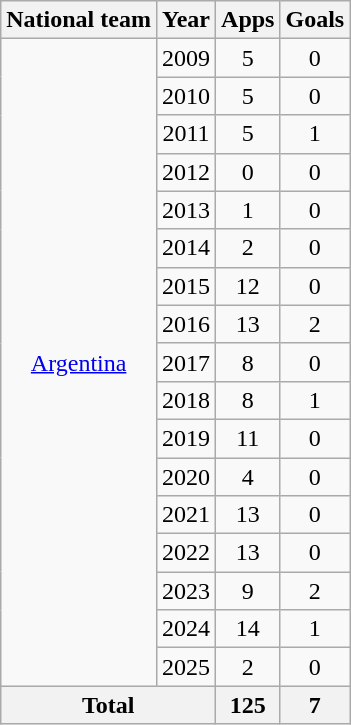<table class="wikitable" style="text-align:center">
<tr>
<th>National team</th>
<th>Year</th>
<th>Apps</th>
<th>Goals</th>
</tr>
<tr>
<td rowspan="17"><a href='#'>Argentina</a></td>
<td>2009</td>
<td>5</td>
<td>0</td>
</tr>
<tr>
<td>2010</td>
<td>5</td>
<td>0</td>
</tr>
<tr>
<td>2011</td>
<td>5</td>
<td>1</td>
</tr>
<tr>
<td>2012</td>
<td>0</td>
<td>0</td>
</tr>
<tr>
<td>2013</td>
<td>1</td>
<td>0</td>
</tr>
<tr>
<td>2014</td>
<td>2</td>
<td>0</td>
</tr>
<tr>
<td>2015</td>
<td>12</td>
<td>0</td>
</tr>
<tr>
<td>2016</td>
<td>13</td>
<td>2</td>
</tr>
<tr>
<td>2017</td>
<td>8</td>
<td>0</td>
</tr>
<tr>
<td>2018</td>
<td>8</td>
<td>1</td>
</tr>
<tr>
<td>2019</td>
<td>11</td>
<td>0</td>
</tr>
<tr>
<td>2020</td>
<td>4</td>
<td>0</td>
</tr>
<tr>
<td>2021</td>
<td>13</td>
<td>0</td>
</tr>
<tr>
<td>2022</td>
<td>13</td>
<td>0</td>
</tr>
<tr>
<td>2023</td>
<td>9</td>
<td>2</td>
</tr>
<tr>
<td>2024</td>
<td>14</td>
<td>1</td>
</tr>
<tr>
<td>2025</td>
<td>2</td>
<td>0</td>
</tr>
<tr>
<th colspan="2">Total</th>
<th>125</th>
<th>7</th>
</tr>
</table>
